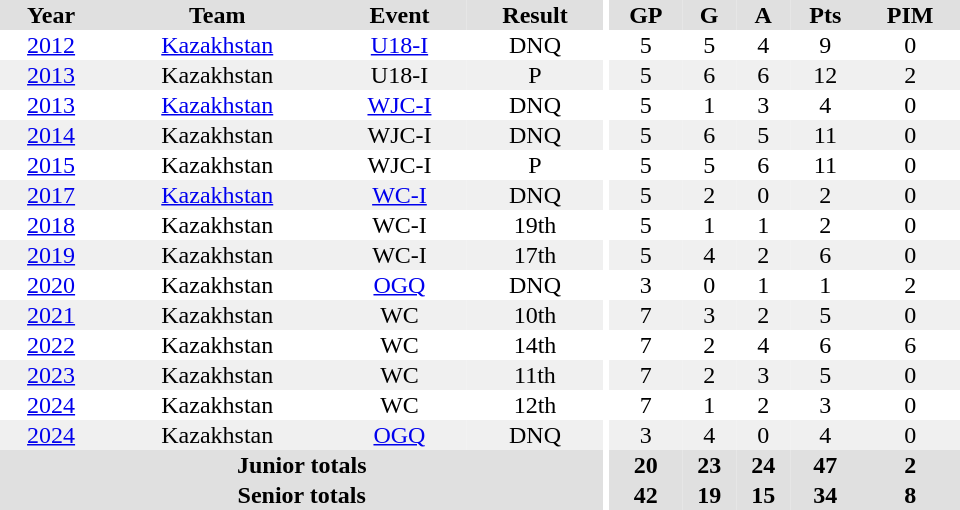<table border="0" cellpadding="1" cellspacing="0" ID="Table3" style="text-align:center; width:40em">
<tr bgcolor="#e0e0e0">
<th>Year</th>
<th>Team</th>
<th>Event</th>
<th>Result</th>
<th rowspan="99" bgcolor="#fff"></th>
<th>GP</th>
<th>G</th>
<th>A</th>
<th>Pts</th>
<th>PIM</th>
</tr>
<tr>
<td><a href='#'>2012</a></td>
<td><a href='#'>Kazakhstan</a></td>
<td><a href='#'>U18-I</a></td>
<td>DNQ</td>
<td>5</td>
<td>5</td>
<td>4</td>
<td>9</td>
<td>0</td>
</tr>
<tr bgcolor="#f0f0f0">
<td><a href='#'>2013</a></td>
<td>Kazakhstan</td>
<td>U18-I</td>
<td>P</td>
<td>5</td>
<td>6</td>
<td>6</td>
<td>12</td>
<td>2</td>
</tr>
<tr>
<td><a href='#'>2013</a></td>
<td><a href='#'>Kazakhstan</a></td>
<td><a href='#'>WJC-I</a></td>
<td>DNQ</td>
<td>5</td>
<td>1</td>
<td>3</td>
<td>4</td>
<td>0</td>
</tr>
<tr bgcolor="#f0f0f0">
<td><a href='#'>2014</a></td>
<td>Kazakhstan</td>
<td>WJC-I</td>
<td>DNQ</td>
<td>5</td>
<td>6</td>
<td>5</td>
<td>11</td>
<td>0</td>
</tr>
<tr>
<td><a href='#'>2015</a></td>
<td>Kazakhstan</td>
<td>WJC-I</td>
<td>P</td>
<td>5</td>
<td>5</td>
<td>6</td>
<td>11</td>
<td>0</td>
</tr>
<tr bgcolor="#f0f0f0">
<td><a href='#'>2017</a></td>
<td><a href='#'>Kazakhstan</a></td>
<td><a href='#'>WC-I</a></td>
<td>DNQ</td>
<td>5</td>
<td>2</td>
<td>0</td>
<td>2</td>
<td>0</td>
</tr>
<tr>
<td><a href='#'>2018</a></td>
<td>Kazakhstan</td>
<td>WC-I</td>
<td>19th</td>
<td>5</td>
<td>1</td>
<td>1</td>
<td>2</td>
<td>0</td>
</tr>
<tr bgcolor="#f0f0f0">
<td><a href='#'>2019</a></td>
<td>Kazakhstan</td>
<td>WC-I</td>
<td>17th</td>
<td>5</td>
<td>4</td>
<td>2</td>
<td>6</td>
<td>0</td>
</tr>
<tr>
<td><a href='#'>2020</a></td>
<td>Kazakhstan</td>
<td><a href='#'>OGQ</a></td>
<td>DNQ</td>
<td>3</td>
<td>0</td>
<td>1</td>
<td>1</td>
<td>2</td>
</tr>
<tr bgcolor="#f0f0f0">
<td><a href='#'>2021</a></td>
<td>Kazakhstan</td>
<td>WC</td>
<td>10th</td>
<td>7</td>
<td>3</td>
<td>2</td>
<td>5</td>
<td>0</td>
</tr>
<tr>
<td><a href='#'>2022</a></td>
<td>Kazakhstan</td>
<td>WC</td>
<td>14th</td>
<td>7</td>
<td>2</td>
<td>4</td>
<td>6</td>
<td>6</td>
</tr>
<tr bgcolor="#f0f0f0">
<td><a href='#'>2023</a></td>
<td>Kazakhstan</td>
<td>WC</td>
<td>11th</td>
<td>7</td>
<td>2</td>
<td>3</td>
<td>5</td>
<td>0</td>
</tr>
<tr>
<td><a href='#'>2024</a></td>
<td>Kazakhstan</td>
<td>WC</td>
<td>12th</td>
<td>7</td>
<td>1</td>
<td>2</td>
<td>3</td>
<td>0</td>
</tr>
<tr bgcolor="#f0f0f0">
<td><a href='#'>2024</a></td>
<td>Kazakhstan</td>
<td><a href='#'>OGQ</a></td>
<td>DNQ</td>
<td>3</td>
<td>4</td>
<td>0</td>
<td>4</td>
<td>0</td>
</tr>
<tr bgcolor="#e0e0e0">
<th colspan="4">Junior totals</th>
<th>20</th>
<th>23</th>
<th>24</th>
<th>47</th>
<th>2</th>
</tr>
<tr bgcolor="#e0e0e0">
<th colspan="4">Senior totals</th>
<th>42</th>
<th>19</th>
<th>15</th>
<th>34</th>
<th>8</th>
</tr>
</table>
